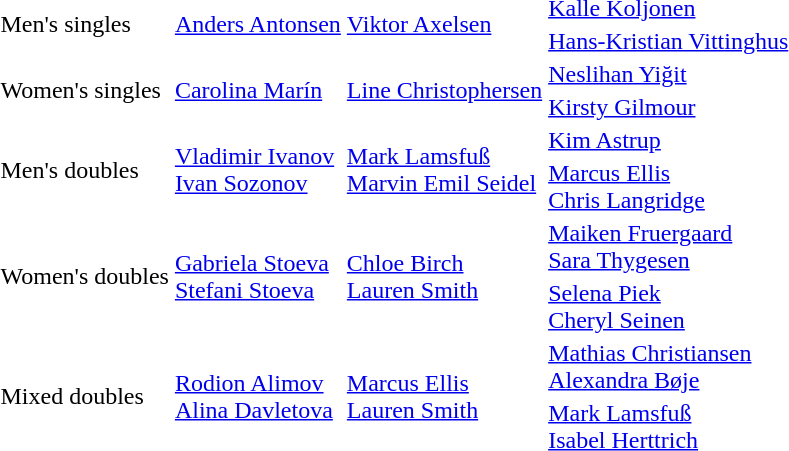<table>
<tr>
<td rowspan="2">Men's singles</td>
<td rowspan="2"> <a href='#'>Anders Antonsen</a></td>
<td rowspan="2"> <a href='#'>Viktor Axelsen</a></td>
<td> <a href='#'>Kalle Koljonen</a></td>
</tr>
<tr>
<td> <a href='#'>Hans-Kristian Vittinghus</a></td>
</tr>
<tr>
<td rowspan="2">Women's singles</td>
<td rowspan="2"> <a href='#'>Carolina Marín</a></td>
<td rowspan="2"> <a href='#'>Line Christophersen</a></td>
<td> <a href='#'>Neslihan Yiğit</a></td>
</tr>
<tr>
<td> <a href='#'>Kirsty Gilmour</a></td>
</tr>
<tr>
<td rowspan="2">Men's doubles</td>
<td rowspan="2"> <a href='#'>Vladimir Ivanov</a><br> <a href='#'>Ivan Sozonov</a></td>
<td rowspan="2"> <a href='#'>Mark Lamsfuß</a><br> <a href='#'>Marvin Emil Seidel</a></td>
<td> <a href='#'>Kim Astrup</a><br></td>
</tr>
<tr>
<td> <a href='#'>Marcus Ellis</a><br> <a href='#'>Chris Langridge</a></td>
</tr>
<tr>
<td rowspan="2">Women's doubles</td>
<td rowspan="2"> <a href='#'>Gabriela Stoeva</a> <br> <a href='#'>Stefani Stoeva</a></td>
<td rowspan="2"> <a href='#'>Chloe Birch</a> <br> <a href='#'>Lauren Smith</a></td>
<td> <a href='#'>Maiken Fruergaard</a><br> <a href='#'>Sara Thygesen</a></td>
</tr>
<tr>
<td> <a href='#'>Selena Piek</a><br> <a href='#'>Cheryl Seinen</a></td>
</tr>
<tr>
<td rowspan="2">Mixed doubles</td>
<td rowspan="2"> <a href='#'>Rodion Alimov</a> <br> <a href='#'>Alina Davletova</a></td>
<td rowspan="2"> <a href='#'>Marcus Ellis</a> <br> <a href='#'>Lauren Smith</a></td>
<td> <a href='#'>Mathias Christiansen</a><br> <a href='#'>Alexandra Bøje</a></td>
</tr>
<tr>
<td> <a href='#'>Mark Lamsfuß</a><br> <a href='#'>Isabel Herttrich</a></td>
</tr>
</table>
